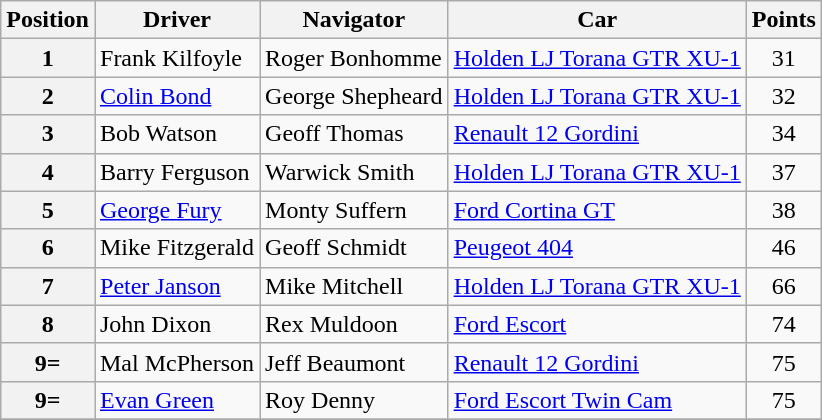<table class="wikitable" border="1">
<tr>
<th>Position</th>
<th>Driver</th>
<th>Navigator</th>
<th>Car</th>
<th>Points</th>
</tr>
<tr>
<th>1</th>
<td>Frank Kilfoyle</td>
<td>Roger Bonhomme</td>
<td><a href='#'>Holden LJ Torana GTR XU-1</a></td>
<td align="center">31</td>
</tr>
<tr>
<th>2</th>
<td><a href='#'>Colin Bond</a></td>
<td>George Shepheard</td>
<td><a href='#'>Holden LJ Torana GTR XU-1</a></td>
<td align="center">32</td>
</tr>
<tr>
<th>3</th>
<td>Bob Watson</td>
<td>Geoff Thomas</td>
<td><a href='#'>Renault 12 Gordini</a></td>
<td align="center">34</td>
</tr>
<tr>
<th>4</th>
<td>Barry Ferguson</td>
<td>Warwick Smith</td>
<td><a href='#'>Holden LJ Torana GTR XU-1</a></td>
<td align="center">37</td>
</tr>
<tr>
<th>5</th>
<td><a href='#'>George Fury</a></td>
<td>Monty Suffern</td>
<td><a href='#'>Ford Cortina GT</a></td>
<td align="center">38</td>
</tr>
<tr>
<th>6</th>
<td>Mike Fitzgerald</td>
<td>Geoff Schmidt</td>
<td><a href='#'>Peugeot 404</a></td>
<td align="center">46</td>
</tr>
<tr>
<th>7</th>
<td><a href='#'>Peter Janson</a></td>
<td>Mike Mitchell</td>
<td><a href='#'>Holden LJ Torana GTR XU-1</a></td>
<td align="center">66</td>
</tr>
<tr>
<th>8</th>
<td>John Dixon</td>
<td>Rex Muldoon</td>
<td><a href='#'>Ford Escort</a></td>
<td align="center">74</td>
</tr>
<tr>
<th>9=</th>
<td>Mal McPherson</td>
<td>Jeff Beaumont</td>
<td><a href='#'>Renault 12 Gordini</a></td>
<td align="center">75</td>
</tr>
<tr>
<th>9=</th>
<td><a href='#'>Evan Green</a></td>
<td>Roy Denny</td>
<td><a href='#'>Ford Escort Twin Cam</a></td>
<td align="center">75</td>
</tr>
<tr>
</tr>
</table>
